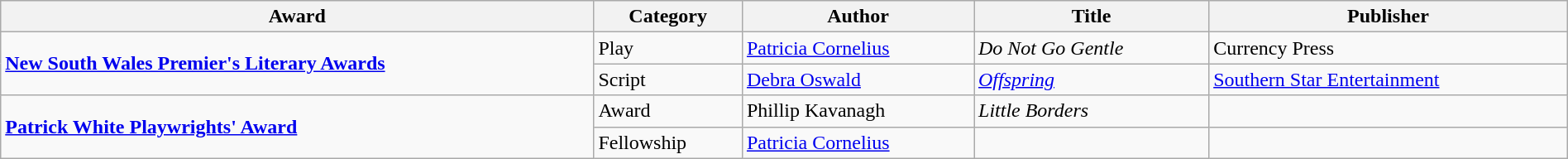<table class="wikitable" width=100%>
<tr>
<th>Award</th>
<th>Category</th>
<th>Author</th>
<th>Title</th>
<th>Publisher</th>
</tr>
<tr>
<td rowspan=2><strong><a href='#'>New South Wales Premier's Literary Awards</a></strong></td>
<td>Play</td>
<td><a href='#'>Patricia Cornelius</a></td>
<td><em>Do Not Go Gentle</em></td>
<td>Currency Press</td>
</tr>
<tr>
<td>Script</td>
<td><a href='#'>Debra Oswald</a></td>
<td><em><a href='#'>Offspring</a></em></td>
<td><a href='#'>Southern Star Entertainment</a></td>
</tr>
<tr>
<td rowspan=2><strong><a href='#'>Patrick White Playwrights' Award</a></strong></td>
<td>Award</td>
<td>Phillip Kavanagh</td>
<td><em>Little Borders</em></td>
<td></td>
</tr>
<tr>
<td>Fellowship</td>
<td><a href='#'>Patricia Cornelius</a></td>
<td></td>
<td></td>
</tr>
</table>
